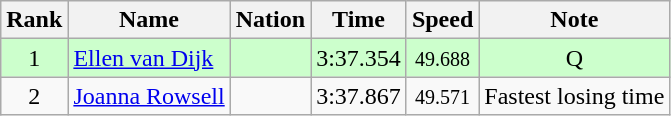<table class="wikitable sortable" style="text-align:center">
<tr>
<th>Rank</th>
<th>Name</th>
<th>Nation</th>
<th>Time</th>
<th>Speed</th>
<th>Note</th>
</tr>
<tr bgcolor=ccffcc>
<td>1</td>
<td align=left><a href='#'>Ellen van Dijk</a></td>
<td align=left></td>
<td>3:37.354</td>
<td><small>49.688 </small></td>
<td>Q</td>
</tr>
<tr>
<td>2</td>
<td align=left><a href='#'>Joanna Rowsell</a></td>
<td align=left></td>
<td>3:37.867</td>
<td><small>49.571 </small></td>
<td>Fastest losing time</td>
</tr>
</table>
